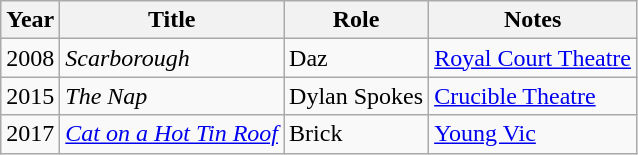<table class="wikitable">
<tr>
<th>Year</th>
<th>Title</th>
<th>Role</th>
<th>Notes</th>
</tr>
<tr>
<td>2008</td>
<td><em>Scarborough</em></td>
<td>Daz</td>
<td><a href='#'>Royal Court Theatre</a></td>
</tr>
<tr>
<td>2015</td>
<td><em>The Nap</em></td>
<td>Dylan Spokes</td>
<td><a href='#'>Crucible Theatre</a></td>
</tr>
<tr>
<td>2017</td>
<td><em><a href='#'>Cat on a Hot Tin Roof</a></em></td>
<td>Brick</td>
<td><a href='#'>Young Vic</a></td>
</tr>
</table>
